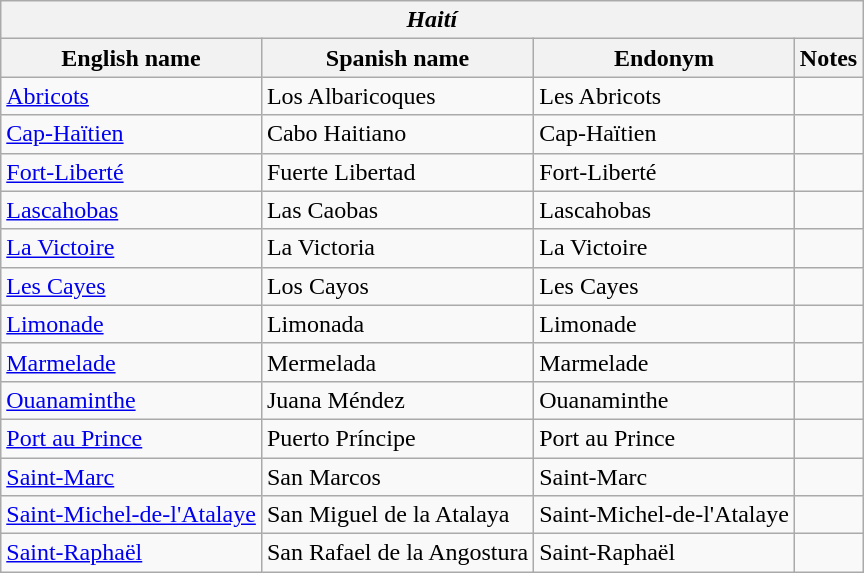<table class="wikitable sortable">
<tr>
<th colspan="4"> <em>Haití</em></th>
</tr>
<tr>
<th>English name</th>
<th>Spanish name</th>
<th>Endonym</th>
<th>Notes</th>
</tr>
<tr>
<td><a href='#'>Abricots</a></td>
<td>Los Albaricoques</td>
<td>Les Abricots</td>
<td></td>
</tr>
<tr>
<td><a href='#'>Cap-Haïtien</a></td>
<td>Cabo Haitiano</td>
<td>Cap-Haïtien</td>
<td></td>
</tr>
<tr>
<td><a href='#'>Fort-Liberté</a></td>
<td>Fuerte Libertad</td>
<td>Fort-Liberté</td>
<td></td>
</tr>
<tr>
<td><a href='#'>Lascahobas</a></td>
<td>Las Caobas</td>
<td>Lascahobas</td>
<td></td>
</tr>
<tr>
<td><a href='#'>La Victoire</a></td>
<td>La Victoria</td>
<td>La Victoire</td>
<td></td>
</tr>
<tr>
<td><a href='#'>Les Cayes</a></td>
<td>Los Cayos</td>
<td>Les Cayes</td>
<td></td>
</tr>
<tr>
<td><a href='#'>Limonade</a></td>
<td>Limonada</td>
<td>Limonade</td>
<td></td>
</tr>
<tr>
<td><a href='#'>Marmelade</a></td>
<td>Mermelada</td>
<td>Marmelade</td>
<td></td>
</tr>
<tr>
<td><a href='#'>Ouanaminthe</a></td>
<td>Juana Méndez</td>
<td>Ouanaminthe</td>
<td></td>
</tr>
<tr>
<td><a href='#'>Port au Prince</a></td>
<td>Puerto Príncipe</td>
<td>Port au Prince</td>
<td></td>
</tr>
<tr>
<td><a href='#'>Saint-Marc</a></td>
<td>San Marcos</td>
<td>Saint-Marc</td>
<td></td>
</tr>
<tr>
<td><a href='#'>Saint-Michel-de-l'Atalaye</a></td>
<td>San Miguel de la Atalaya</td>
<td>Saint-Michel-de-l'Atalaye</td>
<td></td>
</tr>
<tr>
<td><a href='#'>Saint-Raphaël</a></td>
<td>San Rafael de la Angostura</td>
<td>Saint-Raphaël</td>
<td></td>
</tr>
</table>
